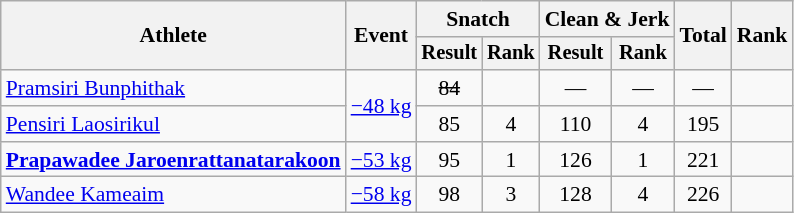<table class="wikitable" style="font-size:90%">
<tr>
<th rowspan="2">Athlete</th>
<th rowspan="2">Event</th>
<th colspan="2">Snatch</th>
<th colspan="2">Clean & Jerk</th>
<th rowspan="2">Total</th>
<th rowspan="2">Rank</th>
</tr>
<tr style="font-size:95%">
<th>Result</th>
<th>Rank</th>
<th>Result</th>
<th>Rank</th>
</tr>
<tr align=center>
<td align=left><a href='#'>Pramsiri Bunphithak</a></td>
<td align=left rowspan=2><a href='#'>−48 kg</a></td>
<td><s>84</s></td>
<td></td>
<td>—</td>
<td>—</td>
<td>—</td>
<td></td>
</tr>
<tr align=center>
<td align=left><a href='#'>Pensiri Laosirikul</a></td>
<td>85</td>
<td>4</td>
<td>110</td>
<td>4</td>
<td>195</td>
<td></td>
</tr>
<tr align=center>
<td align=left><strong><a href='#'>Prapawadee Jaroenrattanatarakoon</a></strong></td>
<td align=left><a href='#'>−53 kg</a></td>
<td>95</td>
<td>1</td>
<td>126 </td>
<td>1</td>
<td>221 </td>
<td></td>
</tr>
<tr align=center>
<td align=left><a href='#'>Wandee Kameaim</a></td>
<td align=left><a href='#'>−58 kg</a></td>
<td>98</td>
<td>3</td>
<td>128</td>
<td>4</td>
<td>226</td>
<td></td>
</tr>
</table>
